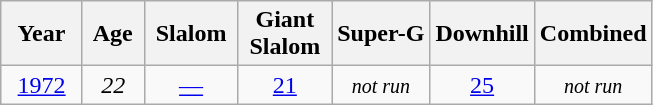<table class=wikitable style="text-align:center">
<tr>
<th>  Year  </th>
<th> Age </th>
<th> Slalom </th>
<th>Giant<br> Slalom </th>
<th>Super-G</th>
<th>Downhill</th>
<th>Combined</th>
</tr>
<tr>
<td><a href='#'>1972</a></td>
<td><em>22</em></td>
<td><a href='#'>—</a></td>
<td><a href='#'>21</a></td>
<td rowspan=2><small><em>not run</em></small></td>
<td><a href='#'>25</a></td>
<td rowspan=2><small><em>not run</em></small></td>
</tr>
</table>
